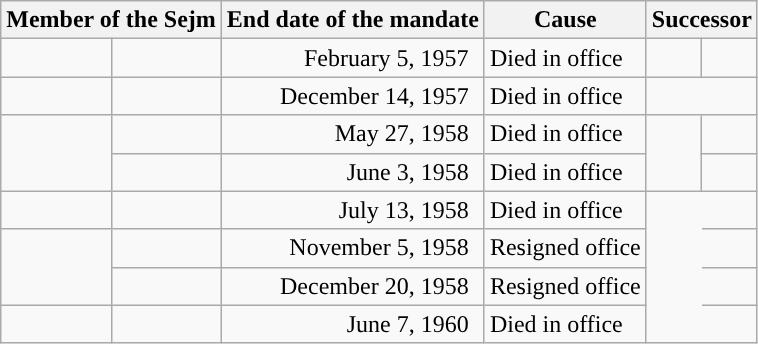<table class="sortable wikitable">
<tr>
<th colspan=2>Member of the Sejm</th>
<th>End date of the mandate</th>
<th>Cause</th>
<th colspan=2>Successor</th>
</tr>
<tr>
<td style="background: "></td>
<td><em></em></td>
<td align="right" style="padding-right:10px">February 5, 1957</td>
<td>Died in office</td>
<td style="background: "></td>
<td></td>
</tr>
<tr>
<td style="background: "></td>
<td></td>
<td align="right" style="padding-right:10px">December 14, 1957</td>
<td>Died in office</td>
<td style="border-right-style:hidden"></td>
<td></td>
</tr>
<tr>
<td rowspan=2 style="background: #"></td>
<td></td>
<td align="right" style="padding-right:10px">May 27, 1958</td>
<td>Died in office</td>
<td rowspan=2 style="background: "></td>
<td></td>
</tr>
<tr>
<td></td>
<td align="right" style="padding-right:10px">June 3, 1958</td>
<td>Died in office</td>
<td></td>
</tr>
<tr>
<td style="background: "></td>
<td></td>
<td align="right" style="padding-right:10px">July 13, 1958</td>
<td>Died in office</td>
<td rowspan=4 style="border-right-style:hidden"></td>
<td></td>
</tr>
<tr>
<td rowspan=2 style="background: "></td>
<td></td>
<td align="right" style="padding-right:10px">November 5, 1958</td>
<td>Resigned office</td>
<td></td>
</tr>
<tr>
<td></td>
<td align="right" style="padding-right:10px">December 20, 1958</td>
<td>Resigned office</td>
<td></td>
</tr>
<tr>
<td style="background: "></td>
<td></td>
<td align="right" style="padding-right:10px">June 7, 1960</td>
<td>Died in office</td>
<td></td>
</tr>
</table>
